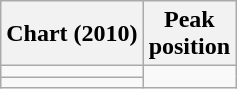<table class="wikitable sortable">
<tr>
<th align="left">Chart (2010)</th>
<th align="left">Peak<br>position</th>
</tr>
<tr>
<td></td>
</tr>
<tr>
<td></td>
</tr>
</table>
